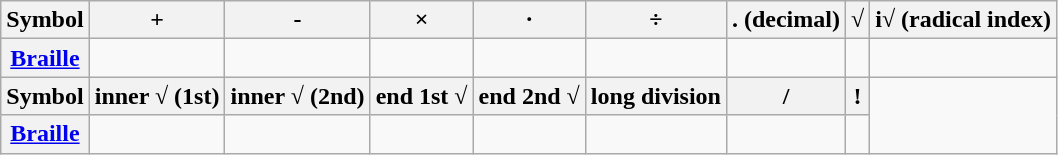<table class="wikitable" style="text-align:center">
<tr>
<th>Symbol</th>
<th>+</th>
<th>-</th>
<th>×</th>
<th>·</th>
<th>÷</th>
<th>. (decimal)</th>
<th>√</th>
<th>i√ (radical index)</th>
</tr>
<tr>
<th><a href='#'>Braille</a></th>
<td></td>
<td></td>
<td></td>
<td></td>
<td></td>
<td></td>
<td></td>
<td></td>
</tr>
<tr>
<th>Symbol</th>
<th>inner √ (1st)</th>
<th>inner √ (2nd)</th>
<th>end 1st √</th>
<th>end 2nd √</th>
<th>long division</th>
<th>/</th>
<th>!</th>
</tr>
<tr>
<th><a href='#'>Braille</a></th>
<td></td>
<td></td>
<td></td>
<td></td>
<td></td>
<td></td>
<td></td>
</tr>
</table>
